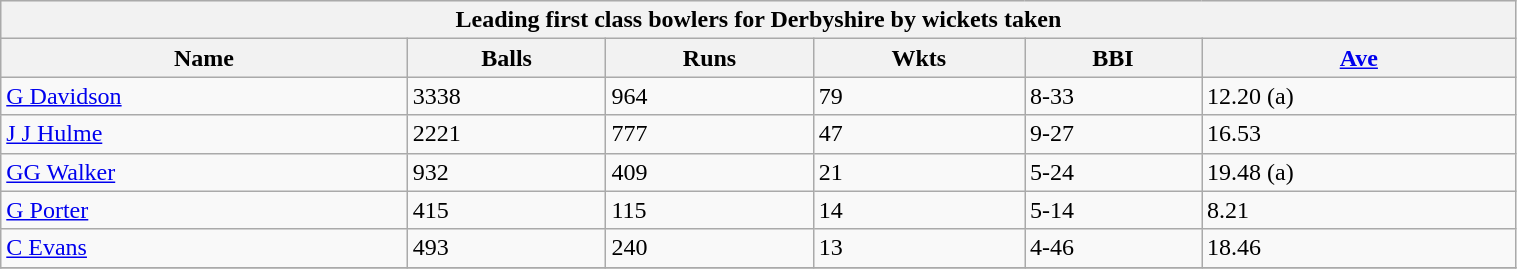<table class="wikitable" width="80%">
<tr bgcolor="#efefef">
<th colspan=6>Leading first class bowlers for Derbyshire by  wickets taken</th>
</tr>
<tr bgcolor="#efefef">
<th>Name</th>
<th>Balls</th>
<th>Runs</th>
<th>Wkts</th>
<th>BBI</th>
<th><a href='#'>Ave</a></th>
</tr>
<tr>
<td><a href='#'>G Davidson</a></td>
<td>3338</td>
<td>964</td>
<td>79</td>
<td>8-33</td>
<td>12.20 (a)</td>
</tr>
<tr>
<td><a href='#'>J J Hulme</a></td>
<td>2221</td>
<td>777</td>
<td>47</td>
<td>9-27</td>
<td>16.53</td>
</tr>
<tr>
<td><a href='#'>GG Walker</a></td>
<td>932</td>
<td>409</td>
<td>21</td>
<td>5-24</td>
<td>19.48 (a)</td>
</tr>
<tr>
<td><a href='#'>G Porter</a></td>
<td>415</td>
<td>115</td>
<td>14</td>
<td>5-14</td>
<td>8.21</td>
</tr>
<tr>
<td><a href='#'>C Evans</a></td>
<td>493</td>
<td>240</td>
<td>13</td>
<td>4-46</td>
<td>18.46</td>
</tr>
<tr>
</tr>
</table>
